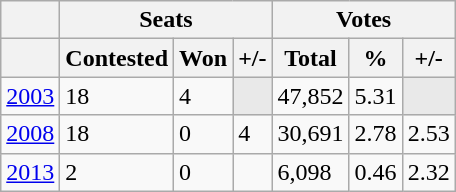<table class="wikitable">
<tr>
<th></th>
<th colspan="3">Seats</th>
<th colspan="3">Votes</th>
</tr>
<tr>
<th></th>
<th>Contested</th>
<th>Won</th>
<th>+/-</th>
<th>Total</th>
<th>%</th>
<th>+/-</th>
</tr>
<tr>
<td><a href='#'>2003</a></td>
<td>18</td>
<td>4</td>
<td bgcolor="#E9E9E9"></td>
<td>47,852</td>
<td>5.31</td>
<td bgcolor="#E9E9E9"></td>
</tr>
<tr>
<td><a href='#'>2008</a></td>
<td>18</td>
<td>0</td>
<td> 4</td>
<td>30,691</td>
<td>2.78</td>
<td> 2.53</td>
</tr>
<tr>
<td><a href='#'>2013</a></td>
<td>2</td>
<td>0</td>
<td></td>
<td>6,098</td>
<td>0.46</td>
<td> 2.32</td>
</tr>
</table>
